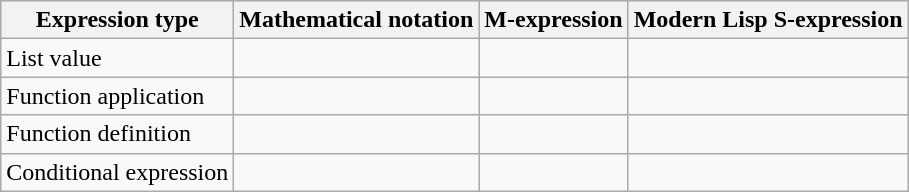<table class="wikitable">
<tr>
<th>Expression type</th>
<th>Mathematical notation</th>
<th>M-expression</th>
<th>Modern Lisp S-expression</th>
</tr>
<tr>
<td>List value</td>
<td></td>
<td></td>
<td></td>
</tr>
<tr>
<td>Function application</td>
<td></td>
<td></td>
<td></td>
</tr>
<tr>
<td>Function definition</td>
<td></td>
<td></td>
<td></td>
</tr>
<tr>
<td>Conditional expression</td>
<td></td>
<td></td>
<td></td>
</tr>
</table>
